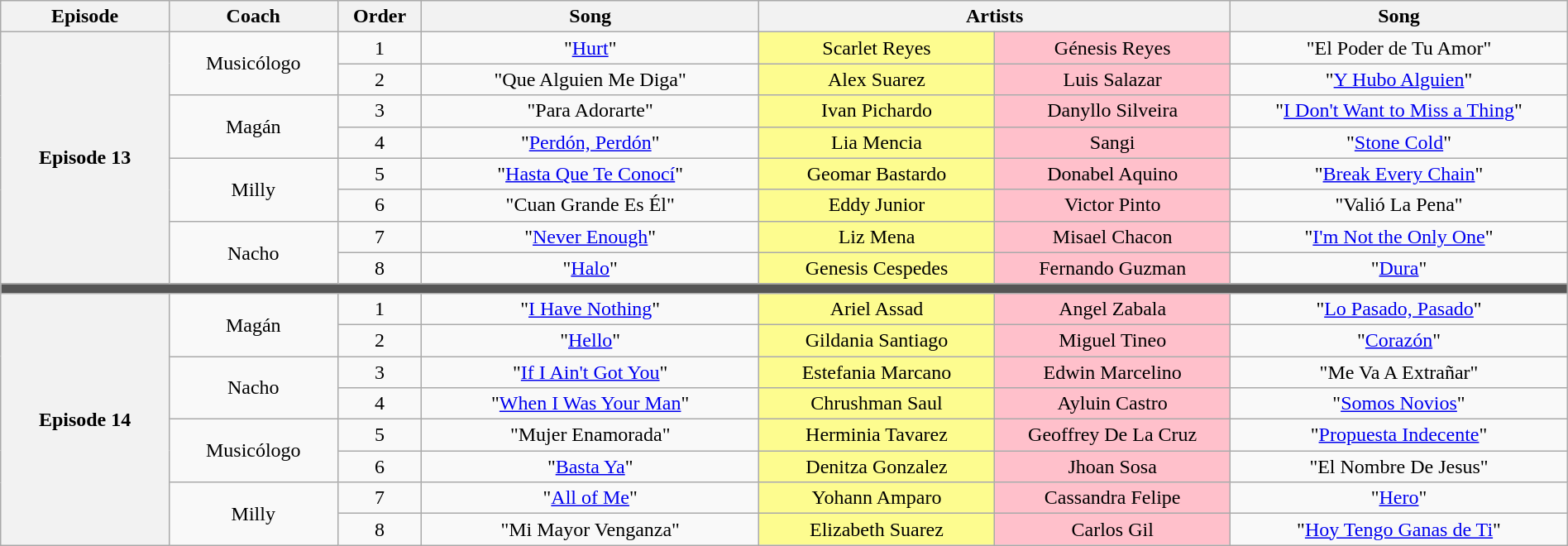<table class="wikitable" style="text-align: center; width:100%">
<tr>
<th width="10%">Episode</th>
<th width="10%">Coach</th>
<th width="05%">Order</th>
<th width="20%">Song</th>
<th width="24%" colspan="2">Artists</th>
<th width="20%">Song</th>
</tr>
<tr>
<th rowspan="8">Episode 13<br></th>
<td rowspan="2">Musicólogo</td>
<td>1</td>
<td>"<a href='#'>Hurt</a>"</td>
<td style="width:14%; background:#fdfc8f">Scarlet Reyes</td>
<td style="width:14%; background:pink">Génesis Reyes</td>
<td>"El Poder de Tu Amor"</td>
</tr>
<tr>
<td>2</td>
<td>"Que Alguien Me Diga"</td>
<td style="background:#fdfc8f">Alex Suarez</td>
<td style="background:pink">Luis Salazar</td>
<td>"<a href='#'>Y Hubo Alguien</a>"</td>
</tr>
<tr>
<td rowspan="2">Magán</td>
<td>3</td>
<td>"Para Adorarte"</td>
<td style="background:#fdfc8f">Ivan Pichardo</td>
<td style="background:pink">Danyllo Silveira</td>
<td>"<a href='#'>I Don't Want to Miss a Thing</a>"</td>
</tr>
<tr>
<td>4</td>
<td>"<a href='#'>Perdón, Perdón</a>"</td>
<td style="background:#fdfc8f">Lia Mencia</td>
<td style="background:pink">Sangi</td>
<td>"<a href='#'>Stone Cold</a>"</td>
</tr>
<tr>
<td rowspan="2">Milly</td>
<td>5</td>
<td>"<a href='#'>Hasta Que Te Conocí</a>"</td>
<td style="background:#fdfc8f">Geomar Bastardo</td>
<td style="background:pink">Donabel Aquino</td>
<td>"<a href='#'>Break Every Chain</a>"</td>
</tr>
<tr>
<td>6</td>
<td>"Cuan Grande Es Él"</td>
<td style="background:#fdfc8f">Eddy Junior</td>
<td style="background:pink">Victor Pinto</td>
<td>"Valió La Pena"</td>
</tr>
<tr>
<td rowspan="2">Nacho</td>
<td>7</td>
<td>"<a href='#'>Never Enough</a>"</td>
<td style="background:#fdfc8f">Liz Mena</td>
<td style="background:pink">Misael Chacon</td>
<td>"<a href='#'>I'm Not the Only One</a>"</td>
</tr>
<tr>
<td>8</td>
<td>"<a href='#'>Halo</a>"</td>
<td style="background:#fdfc8f">Genesis Cespedes</td>
<td style="background:pink">Fernando Guzman</td>
<td>"<a href='#'>Dura</a>"</td>
</tr>
<tr>
<td colspan="10" style="background:#555"></td>
</tr>
<tr>
<th rowspan="8">Episode 14<br></th>
<td rowspan="2">Magán</td>
<td>1</td>
<td>"<a href='#'>I Have Nothing</a>"</td>
<td style="background:#fdfc8f">Ariel Assad</td>
<td style="background: pink">Angel Zabala</td>
<td>"<a href='#'>Lo Pasado, Pasado</a>"</td>
</tr>
<tr>
<td>2</td>
<td>"<a href='#'>Hello</a>"</td>
<td style="background:#fdfc8f">Gildania Santiago</td>
<td style="background: pink">Miguel Tineo</td>
<td>"<a href='#'>Corazón</a>"</td>
</tr>
<tr>
<td rowspan="2">Nacho</td>
<td>3</td>
<td>"<a href='#'>If I Ain't Got You</a>"</td>
<td style="background:#fdfc8f">Estefania Marcano</td>
<td style="background: pink">Edwin Marcelino</td>
<td>"Me Va A Extrañar"</td>
</tr>
<tr>
<td>4</td>
<td>"<a href='#'>When I Was Your Man</a>"</td>
<td style="background:#fdfc8f">Chrushman Saul</td>
<td style="background: pink">Ayluin Castro</td>
<td>"<a href='#'>Somos Novios</a>"</td>
</tr>
<tr>
<td rowspan="2">Musicólogo</td>
<td>5</td>
<td>"Mujer Enamorada"</td>
<td style="background:#fdfc8f">Herminia Tavarez</td>
<td style="background: pink">Geoffrey De La Cruz</td>
<td>"<a href='#'>Propuesta Indecente</a>"</td>
</tr>
<tr>
<td>6</td>
<td>"<a href='#'>Basta Ya</a>"</td>
<td style="background:#fdfc8f">Denitza Gonzalez</td>
<td style="background: pink">Jhoan Sosa</td>
<td>"El Nombre De Jesus"</td>
</tr>
<tr>
<td rowspan="2">Milly</td>
<td>7</td>
<td>"<a href='#'>All of Me</a>"</td>
<td style="background:#fdfc8f">Yohann Amparo</td>
<td style="background: pink">Cassandra Felipe</td>
<td>"<a href='#'>Hero</a>"</td>
</tr>
<tr>
<td>8</td>
<td>"Mi Mayor Venganza"</td>
<td style="background:#fdfc8f">Elizabeth Suarez</td>
<td style="background: pink">Carlos Gil</td>
<td>"<a href='#'>Hoy Tengo Ganas de Ti</a>"</td>
</tr>
</table>
